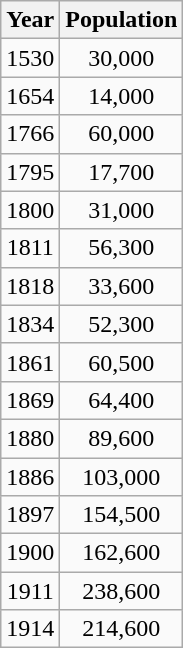<table class="wikitable floatleft" style="text-align:center; border:1px solid black; background:#fafafa;">
<tr>
<th>Year</th>
<th>Population</th>
</tr>
<tr>
<td>1530</td>
<td>30,000</td>
</tr>
<tr>
<td>1654</td>
<td> 14,000</td>
</tr>
<tr>
<td>1766</td>
<td> 60,000</td>
</tr>
<tr>
<td>1795</td>
<td> 17,700</td>
</tr>
<tr>
<td>1800</td>
<td> 31,000</td>
</tr>
<tr>
<td>1811</td>
<td> 56,300</td>
</tr>
<tr>
<td>1818</td>
<td> 33,600</td>
</tr>
<tr>
<td>1834</td>
<td> 52,300</td>
</tr>
<tr>
<td>1861</td>
<td> 60,500</td>
</tr>
<tr>
<td>1869</td>
<td> 64,400</td>
</tr>
<tr>
<td>1880</td>
<td> 89,600</td>
</tr>
<tr>
<td>1886</td>
<td> 103,000</td>
</tr>
<tr>
<td>1897</td>
<td> 154,500</td>
</tr>
<tr>
<td>1900</td>
<td> 162,600</td>
</tr>
<tr>
<td>1911</td>
<td> 238,600</td>
</tr>
<tr>
<td>1914</td>
<td> 214,600</td>
</tr>
</table>
